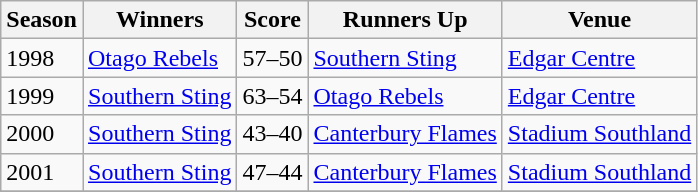<table class="wikitable collapsible">
<tr>
<th>Season</th>
<th>Winners</th>
<th>Score</th>
<th>Runners Up</th>
<th>Venue</th>
</tr>
<tr>
<td>1998</td>
<td><a href='#'>Otago Rebels</a></td>
<td>57–50</td>
<td><a href='#'>Southern Sting</a></td>
<td><a href='#'>Edgar Centre</a></td>
</tr>
<tr>
<td>1999</td>
<td><a href='#'>Southern Sting</a></td>
<td>63–54</td>
<td><a href='#'>Otago Rebels</a></td>
<td><a href='#'>Edgar Centre</a></td>
</tr>
<tr>
<td>2000</td>
<td><a href='#'>Southern Sting</a></td>
<td>43–40</td>
<td><a href='#'>Canterbury Flames</a></td>
<td><a href='#'>Stadium Southland</a></td>
</tr>
<tr>
<td>2001</td>
<td><a href='#'>Southern Sting</a></td>
<td>47–44</td>
<td><a href='#'>Canterbury Flames</a></td>
<td><a href='#'>Stadium Southland</a></td>
</tr>
<tr>
</tr>
</table>
